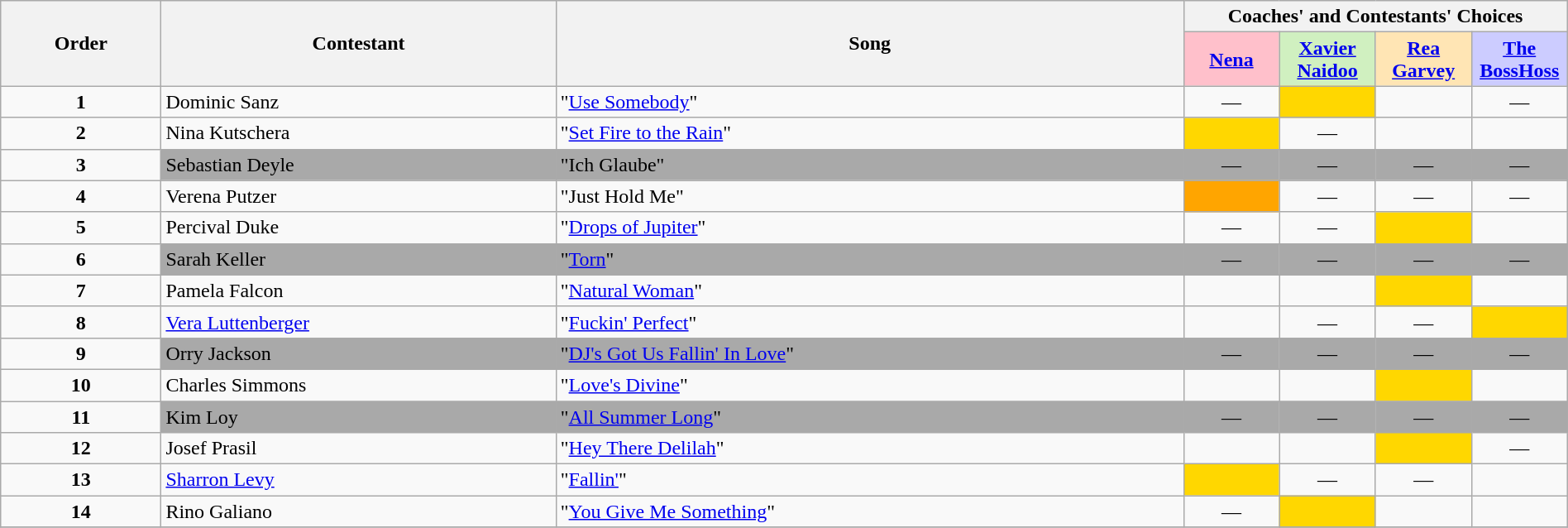<table class="wikitable" style="width:100%;">
<tr>
<th rowspan=2>Order</th>
<th rowspan=2>Contestant</th>
<th rowspan=2>Song</th>
<th colspan=4>Coaches' and Contestants' Choices</th>
</tr>
<tr>
<th style="background-color:pink" width="70"><a href='#'>Nena</a></th>
<th style="background-color:#d0f0c0" width="70"><a href='#'>Xavier Naidoo</a></th>
<th style="background-color:#ffe5b4" width="70"><a href='#'>Rea Garvey</a></th>
<th style="background-color:#ccf" width="70"><a href='#'>The BossHoss</a></th>
</tr>
<tr>
<td align="center"><strong>1</strong></td>
<td>Dominic Sanz</td>
<td>"<a href='#'>Use Somebody</a>"</td>
<td align="center">—</td>
<td style="background:gold;text-align:center;"></td>
<td style=";text-align:center;"></td>
<td align="center">—</td>
</tr>
<tr>
<td align="center"><strong>2</strong></td>
<td>Nina Kutschera</td>
<td>"<a href='#'>Set Fire to the Rain</a>"</td>
<td style="background:gold;text-align:center;"></td>
<td align="center">—</td>
<td style=";text-align:center;"></td>
<td style=";text-align:center;"></td>
</tr>
<tr>
<td align="center"><strong>3</strong></td>
<td style="background:darkgrey;text-align:left;">Sebastian Deyle</td>
<td style="background:darkgrey;text-align:left;">"Ich Glaube"</td>
<td style="background:darkgrey;text-align:center;">—</td>
<td style="background:darkgrey;text-align:center;">—</td>
<td style="background:darkgrey;text-align:center;">—</td>
<td style="background:darkgrey;text-align:center;">—</td>
</tr>
<tr>
<td align="center"><strong>4</strong></td>
<td>Verena Putzer</td>
<td>"Just Hold Me"</td>
<td style="background:orange;text-align:center;"></td>
<td align="center">—</td>
<td align="center">—</td>
<td align="center">—</td>
</tr>
<tr>
<td align="center"><strong>5</strong></td>
<td>Percival Duke</td>
<td>"<a href='#'>Drops of Jupiter</a>"</td>
<td align="center">—</td>
<td align="center">—</td>
<td style="background:gold;text-align:center;"></td>
<td style=";text-align:center;"></td>
</tr>
<tr>
<td align="center"><strong>6</strong></td>
<td style="background:darkgrey;text-align:left;">Sarah Keller</td>
<td style="background:darkgrey;text-align:left;">"<a href='#'>Torn</a>"</td>
<td style="background:darkgrey;text-align:center;">—</td>
<td style="background:darkgrey;text-align:center;">—</td>
<td style="background:darkgrey;text-align:center;">—</td>
<td style="background:darkgrey;text-align:center;">—</td>
</tr>
<tr>
<td align="center"><strong>7</strong></td>
<td>Pamela Falcon</td>
<td>"<a href='#'>Natural Woman</a>"</td>
<td style=";text-align:center;"></td>
<td style=";text-align:center;"></td>
<td style="background:gold;text-align:center;"></td>
<td style=";text-align:center;"></td>
</tr>
<tr>
<td align="center"><strong>8</strong></td>
<td><a href='#'>Vera Luttenberger</a></td>
<td>"<a href='#'>Fuckin' Perfect</a>"</td>
<td style=";text-align:center;"></td>
<td align="center">—</td>
<td align="center">—</td>
<td style="background:gold;text-align:center;"></td>
</tr>
<tr>
<td align="center"><strong>9</strong></td>
<td style="background:darkgrey;text-align:left;">Orry Jackson</td>
<td style="background:darkgrey;text-align:left;">"<a href='#'>DJ's Got Us Fallin' In Love</a>"</td>
<td style="background:darkgrey;text-align:center;">—</td>
<td style="background:darkgrey;text-align:center;">—</td>
<td style="background:darkgrey;text-align:center;">—</td>
<td style="background:darkgrey;text-align:center;">—</td>
</tr>
<tr>
<td align="center"><strong>10</strong></td>
<td>Charles Simmons</td>
<td>"<a href='#'>Love's Divine</a>"</td>
<td style=";text-align:center;"></td>
<td style=";text-align:center;"></td>
<td style="background:gold;text-align:center;"></td>
<td style=";text-align:center;"></td>
</tr>
<tr>
<td align="center"><strong>11</strong></td>
<td style="background:darkgrey;text-align:left;">Kim Loy</td>
<td style="background:darkgrey;text-align:left;">"<a href='#'>All Summer Long</a>"</td>
<td style="background:darkgrey;text-align:center;">—</td>
<td style="background:darkgrey;text-align:center;">—</td>
<td style="background:darkgrey;text-align:center;">—</td>
<td style="background:darkgrey;text-align:center;">—</td>
</tr>
<tr>
<td align="center"><strong>12</strong></td>
<td>Josef Prasil</td>
<td>"<a href='#'>Hey There Delilah</a>"</td>
<td style=";text-align:center;"></td>
<td style=";text-align:center;"></td>
<td style="background:gold;text-align:center;"></td>
<td align="center">—</td>
</tr>
<tr>
<td align="center"><strong>13</strong></td>
<td><a href='#'>Sharron Levy</a></td>
<td>"<a href='#'>Fallin'</a>"</td>
<td style="background:gold;text-align:center;"></td>
<td align="center">—</td>
<td align="center">—</td>
<td style=";text-align:center;"></td>
</tr>
<tr>
<td align="center"><strong>14</strong></td>
<td>Rino Galiano</td>
<td>"<a href='#'>You Give Me Something</a>"</td>
<td align="center">—</td>
<td style="background:gold;text-align:center;"></td>
<td style=";text-align:center;"></td>
<td style=";text-align:center;"></td>
</tr>
<tr>
</tr>
</table>
